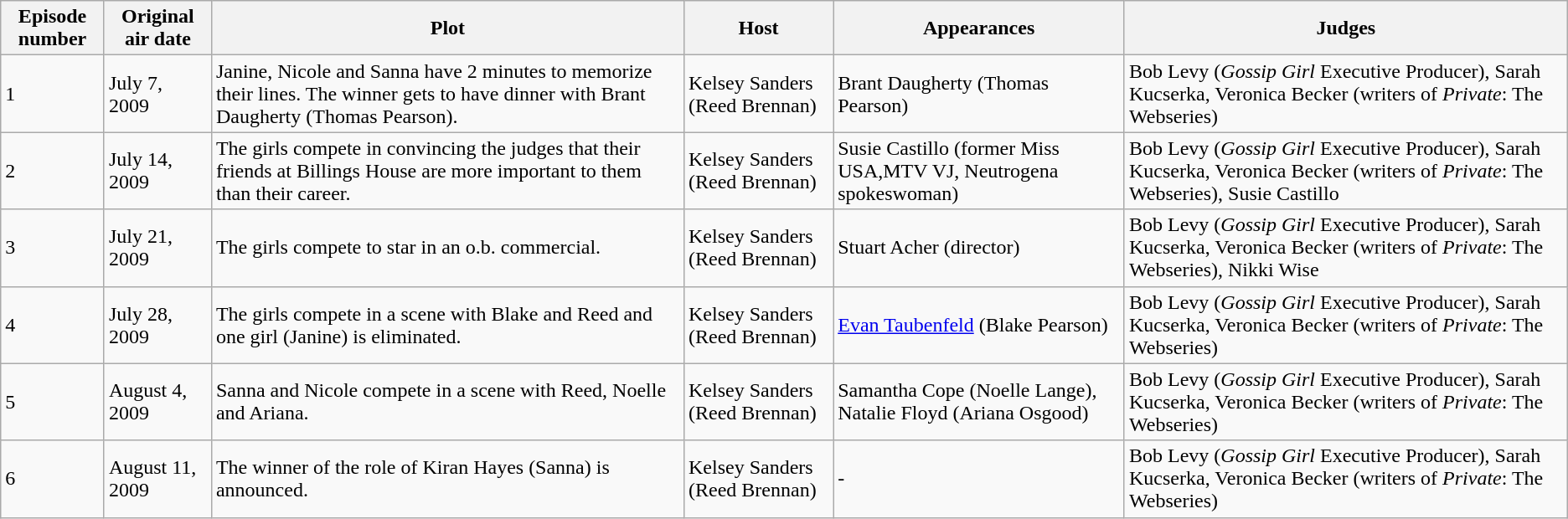<table class="wikitable">
<tr>
<th>Episode number</th>
<th>Original air date</th>
<th>Plot</th>
<th>Host</th>
<th>Appearances</th>
<th>Judges</th>
</tr>
<tr>
<td>1</td>
<td>July 7, 2009</td>
<td>Janine, Nicole and Sanna have 2 minutes to memorize their lines. The winner gets to have dinner with Brant Daugherty (Thomas Pearson).</td>
<td>Kelsey Sanders (Reed Brennan)</td>
<td>Brant Daugherty (Thomas Pearson)</td>
<td>Bob Levy (<em>Gossip Girl</em> Executive Producer), Sarah Kucserka, Veronica Becker (writers of <em>Private</em>: The Webseries)</td>
</tr>
<tr>
<td>2</td>
<td>July 14, 2009</td>
<td>The girls compete in convincing the judges that their friends at Billings House are more important to them than their career.</td>
<td>Kelsey Sanders (Reed Brennan)</td>
<td>Susie Castillo (former Miss USA,MTV VJ, Neutrogena spokeswoman)</td>
<td>Bob Levy (<em>Gossip Girl</em> Executive Producer), Sarah Kucserka, Veronica Becker (writers of <em>Private</em>: The Webseries), Susie Castillo</td>
</tr>
<tr>
<td>3</td>
<td>July 21, 2009</td>
<td>The girls compete to star in an o.b. commercial.</td>
<td>Kelsey Sanders (Reed Brennan)</td>
<td>Stuart Acher (director)</td>
<td>Bob Levy (<em>Gossip Girl</em> Executive Producer), Sarah Kucserka, Veronica Becker (writers of <em>Private</em>: The Webseries), Nikki Wise</td>
</tr>
<tr>
<td>4</td>
<td>July 28, 2009</td>
<td>The girls compete in a scene with Blake and Reed and one girl (Janine) is eliminated.</td>
<td>Kelsey Sanders (Reed Brennan)</td>
<td><a href='#'>Evan Taubenfeld</a> (Blake Pearson)</td>
<td>Bob Levy (<em>Gossip Girl</em> Executive Producer), Sarah Kucserka, Veronica Becker (writers of <em>Private</em>: The Webseries)</td>
</tr>
<tr>
<td>5</td>
<td>August 4, 2009</td>
<td>Sanna and Nicole compete in a scene with Reed, Noelle and Ariana.</td>
<td>Kelsey Sanders (Reed Brennan)</td>
<td>Samantha Cope (Noelle Lange), Natalie Floyd (Ariana Osgood)</td>
<td>Bob Levy (<em>Gossip Girl</em> Executive Producer), Sarah Kucserka, Veronica Becker (writers of <em>Private</em>: The Webseries)</td>
</tr>
<tr>
<td>6</td>
<td>August 11, 2009</td>
<td>The winner of the role of Kiran Hayes (Sanna) is announced.</td>
<td>Kelsey Sanders (Reed Brennan)</td>
<td>-</td>
<td>Bob Levy (<em>Gossip Girl</em> Executive Producer), Sarah Kucserka, Veronica Becker (writers of <em>Private</em>: The Webseries)</td>
</tr>
</table>
